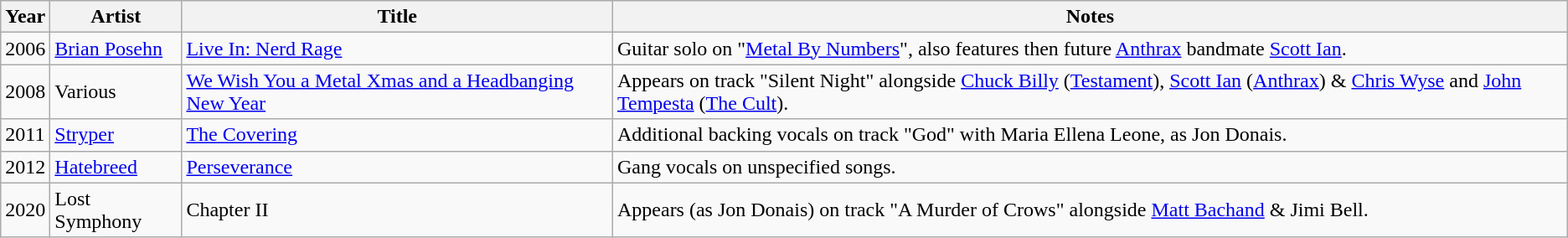<table class="wikitable sortable">
<tr>
<th>Year</th>
<th>Artist</th>
<th>Title</th>
<th>Notes</th>
</tr>
<tr>
<td>2006</td>
<td><a href='#'>Brian Posehn</a></td>
<td><a href='#'>Live In: Nerd Rage</a></td>
<td>Guitar solo on "<a href='#'>Metal By Numbers</a>", also features then future <a href='#'>Anthrax</a> bandmate <a href='#'>Scott Ian</a>.</td>
</tr>
<tr>
<td>2008</td>
<td>Various</td>
<td><a href='#'>We Wish You a Metal Xmas and a Headbanging New Year</a></td>
<td>Appears on track "Silent Night" alongside <a href='#'>Chuck Billy</a> (<a href='#'>Testament</a>), <a href='#'>Scott Ian</a> (<a href='#'>Anthrax</a>) & <a href='#'>Chris Wyse</a> and <a href='#'>John Tempesta</a> (<a href='#'>The Cult</a>).</td>
</tr>
<tr>
<td>2011</td>
<td><a href='#'>Stryper</a></td>
<td><a href='#'>The Covering</a></td>
<td>Additional backing vocals on track "God" with Maria Ellena Leone, as Jon Donais.</td>
</tr>
<tr>
<td>2012</td>
<td><a href='#'>Hatebreed</a></td>
<td><a href='#'>Perseverance</a></td>
<td>Gang vocals on unspecified songs.</td>
</tr>
<tr>
<td>2020</td>
<td>Lost Symphony</td>
<td>Chapter II</td>
<td>Appears (as Jon Donais) on track "A Murder of Crows" alongside <a href='#'>Matt Bachand</a> & Jimi Bell.</td>
</tr>
</table>
